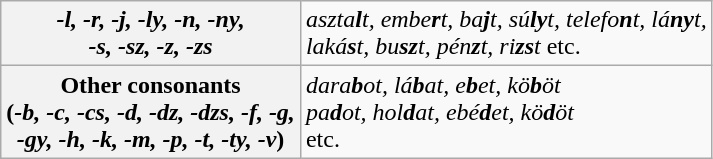<table class="wikitable" align=center>
<tr>
<th><em>-l, -r, -j, -ly, -n, -ny,<br>-s, -sz, -z, -zs</em></th>
<td><em>aszta<strong>l</strong>t, embe<strong>r</strong>t, ba<strong>j</strong>t, sú<strong>ly</strong>t, telefo<strong>n</strong>t, lá<strong>ny</strong>t,<br>laká<strong>s</strong>t, bu<strong>sz</strong>t, pén<strong>z</strong>t, ri<strong>zs</strong>t</em> etc.</td>
</tr>
<tr>
<th>Other consonants<br>(<em>-b, -c, -cs, -d, -dz, -dzs, -f, -g,<br>-gy, -h, -k, -m, -p, -t, -ty, -v</em>)</th>
<td><em>dara<strong>b</strong>ot, lá<strong>b</strong>at, e<strong>b</strong>et, kö<strong>b</strong>öt<br>pa<strong>d</strong>ot, hol<strong>d</strong>at, ebé<strong>d</strong>et, kö<strong>d</strong>öt</em><br>etc.</td>
</tr>
</table>
